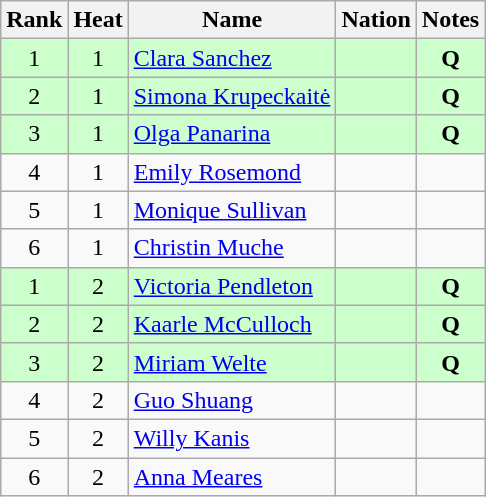<table class="wikitable sortable" style="text-align:center">
<tr>
<th>Rank</th>
<th>Heat</th>
<th>Name</th>
<th>Nation</th>
<th>Notes</th>
</tr>
<tr style="background: #ccffcc;">
<td>1</td>
<td>1</td>
<td align=left><a href='#'>Clara Sanchez</a></td>
<td align=left></td>
<td><strong>Q</strong></td>
</tr>
<tr style="background: #ccffcc;">
<td>2</td>
<td>1</td>
<td align=left><a href='#'>Simona Krupeckaitė</a></td>
<td align=left></td>
<td><strong>Q</strong></td>
</tr>
<tr style="background: #ccffcc;">
<td>3</td>
<td>1</td>
<td align=left><a href='#'>Olga Panarina</a></td>
<td align=left></td>
<td><strong>Q</strong></td>
</tr>
<tr>
<td>4</td>
<td>1</td>
<td align=left><a href='#'>Emily Rosemond</a></td>
<td align=left></td>
<td></td>
</tr>
<tr>
<td>5</td>
<td>1</td>
<td align=left><a href='#'>Monique Sullivan</a></td>
<td align=left></td>
<td></td>
</tr>
<tr>
<td>6</td>
<td>1</td>
<td align=left><a href='#'>Christin Muche</a></td>
<td align=left></td>
<td></td>
</tr>
<tr style="background: #ccffcc;">
<td>1</td>
<td>2</td>
<td align=left><a href='#'>Victoria Pendleton</a></td>
<td align=left></td>
<td><strong>Q</strong></td>
</tr>
<tr style="background: #ccffcc;">
<td>2</td>
<td>2</td>
<td align=left><a href='#'>Kaarle McCulloch</a></td>
<td align=left></td>
<td><strong>Q</strong></td>
</tr>
<tr style="background: #ccffcc;">
<td>3</td>
<td>2</td>
<td align=left><a href='#'>Miriam Welte</a></td>
<td align=left></td>
<td><strong>Q</strong></td>
</tr>
<tr>
<td>4</td>
<td>2</td>
<td align=left><a href='#'>Guo Shuang</a></td>
<td align=left></td>
<td></td>
</tr>
<tr>
<td>5</td>
<td>2</td>
<td align=left><a href='#'>Willy Kanis</a></td>
<td align=left></td>
<td></td>
</tr>
<tr>
<td>6</td>
<td>2</td>
<td align=left><a href='#'>Anna Meares</a></td>
<td align=left></td>
<td></td>
</tr>
</table>
